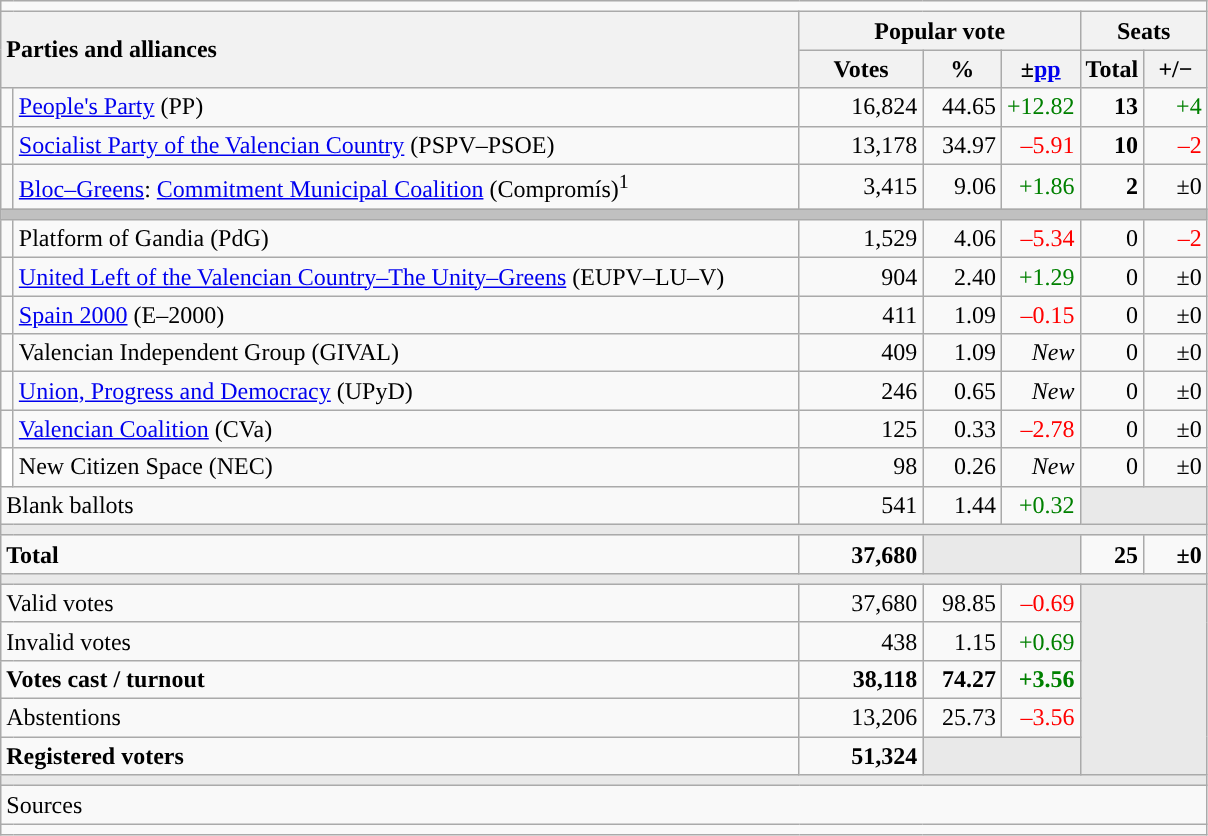<table class="wikitable" style="text-align:right;">
<tr>
<td colspan="7"></td>
</tr>
<tr>
<th style="text-align:left;" rowspan="2" colspan="2" width="525">Parties and alliances</th>
<th colspan="3">Popular vote</th>
<th colspan="2">Seats</th>
</tr>
<tr>
<th width="75">Votes</th>
<th width="45">%</th>
<th width="45">±<a href='#'>pp</a></th>
<th width="35">Total</th>
<th width="35">+/−</th>
</tr>
<tr>
<td width="1" style="color:inherit;background:"></td>
<td align="left"><a href='#'>People's Party</a> (PP)</td>
<td>16,824</td>
<td>44.65</td>
<td style="color:green;">+12.82</td>
<td><strong>13</strong></td>
<td style="color:green;">+4</td>
</tr>
<tr>
<td style="color:inherit;background:"></td>
<td align="left"><a href='#'>Socialist Party of the Valencian Country</a> (PSPV–PSOE)</td>
<td>13,178</td>
<td>34.97</td>
<td style="color:red;">–5.91</td>
<td><strong>10</strong></td>
<td style="color:red;">–2</td>
</tr>
<tr>
<td style="color:inherit;background:"></td>
<td align="left"><a href='#'>Bloc–Greens</a>: <a href='#'>Commitment Municipal Coalition</a> (Compromís)<sup>1</sup></td>
<td>3,415</td>
<td>9.06</td>
<td style="color:green;">+1.86</td>
<td><strong>2</strong></td>
<td>±0</td>
</tr>
<tr>
<td colspan="7" bgcolor="#C0C0C0"></td>
</tr>
<tr>
<td style="color:inherit;background:"></td>
<td align="left">Platform of Gandia (PdG)</td>
<td>1,529</td>
<td>4.06</td>
<td style="color:red;">–5.34</td>
<td>0</td>
<td style="color:red;">–2</td>
</tr>
<tr>
<td style="color:inherit;background:"></td>
<td align="left"><a href='#'>United Left of the Valencian Country–The Unity–Greens</a> (EUPV–LU–V)</td>
<td>904</td>
<td>2.40</td>
<td style="color:green;">+1.29</td>
<td>0</td>
<td>±0</td>
</tr>
<tr>
<td style="color:inherit;background:"></td>
<td align="left"><a href='#'>Spain 2000</a> (E–2000)</td>
<td>411</td>
<td>1.09</td>
<td style="color:red;">–0.15</td>
<td>0</td>
<td>±0</td>
</tr>
<tr>
<td style="color:inherit;background:"></td>
<td align="left">Valencian Independent Group (GIVAL)</td>
<td>409</td>
<td>1.09</td>
<td><em>New</em></td>
<td>0</td>
<td>±0</td>
</tr>
<tr>
<td style="color:inherit;background:"></td>
<td align="left"><a href='#'>Union, Progress and Democracy</a> (UPyD)</td>
<td>246</td>
<td>0.65</td>
<td><em>New</em></td>
<td>0</td>
<td>±0</td>
</tr>
<tr>
<td style="color:inherit;background:"></td>
<td align="left"><a href='#'>Valencian Coalition</a> (CVa)</td>
<td>125</td>
<td>0.33</td>
<td style="color:red;">–2.78</td>
<td>0</td>
<td>±0</td>
</tr>
<tr>
<td bgcolor="white"></td>
<td align="left">New Citizen Space (NEC)</td>
<td>98</td>
<td>0.26</td>
<td><em>New</em></td>
<td>0</td>
<td>±0</td>
</tr>
<tr>
<td align="left" colspan="2">Blank ballots</td>
<td>541</td>
<td>1.44</td>
<td style="color:green;">+0.32</td>
<td bgcolor="#E9E9E9" colspan="2"></td>
</tr>
<tr>
<td colspan="7" bgcolor="#E9E9E9"></td>
</tr>
<tr style="font-weight:bold;">
<td align="left" colspan="2">Total</td>
<td>37,680</td>
<td bgcolor="#E9E9E9" colspan="2"></td>
<td>25</td>
<td>±0</td>
</tr>
<tr>
<td colspan="7" bgcolor="#E9E9E9"></td>
</tr>
<tr>
<td align="left" colspan="2">Valid votes</td>
<td>37,680</td>
<td>98.85</td>
<td style="color:red;">–0.69</td>
<td bgcolor="#E9E9E9" colspan="2" rowspan="5"></td>
</tr>
<tr>
<td align="left" colspan="2">Invalid votes</td>
<td>438</td>
<td>1.15</td>
<td style="color:green;">+0.69</td>
</tr>
<tr style="font-weight:bold;">
<td align="left" colspan="2">Votes cast / turnout</td>
<td>38,118</td>
<td>74.27</td>
<td style="color:green;">+3.56</td>
</tr>
<tr>
<td align="left" colspan="2">Abstentions</td>
<td>13,206</td>
<td>25.73</td>
<td style="color:red;">–3.56</td>
</tr>
<tr style="font-weight:bold;">
<td align="left" colspan="2">Registered voters</td>
<td>51,324</td>
<td bgcolor="#E9E9E9" colspan="2"></td>
</tr>
<tr>
<td colspan="7" bgcolor="#E9E9E9"></td>
</tr>
<tr>
<td align="left" colspan="7">Sources</td>
</tr>
<tr>
<td colspan="7" style="text-align:left; max-width:790px;"></td>
</tr>
</table>
